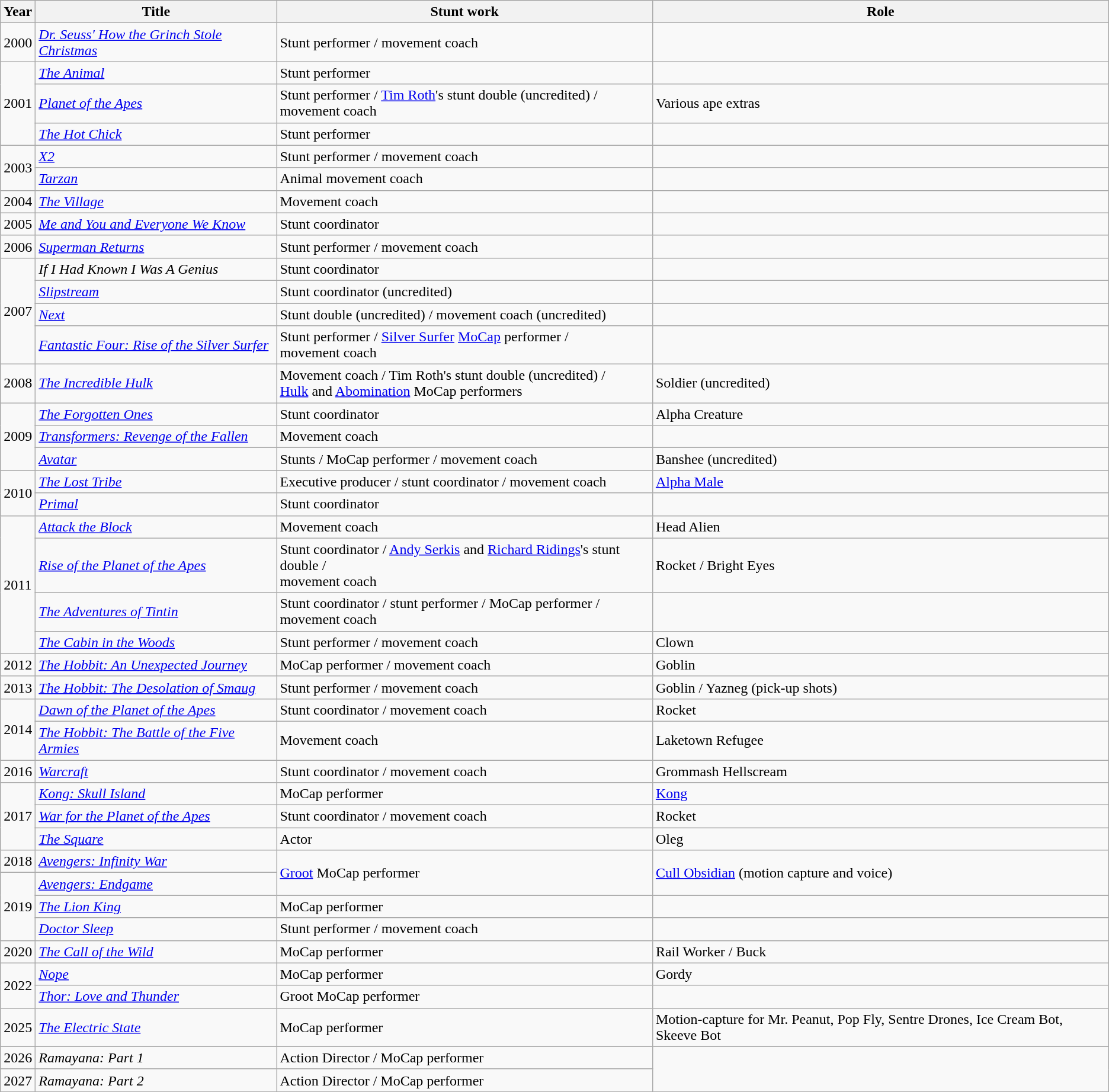<table class="wikitable unsortable">
<tr>
<th>Year</th>
<th>Title</th>
<th>Stunt work</th>
<th>Role</th>
</tr>
<tr>
<td>2000</td>
<td><em><a href='#'>Dr. Seuss' How the Grinch Stole Christmas</a></em></td>
<td>Stunt performer / movement coach</td>
<td></td>
</tr>
<tr>
<td rowspan="3">2001</td>
<td><em><a href='#'>The Animal</a></em></td>
<td>Stunt performer</td>
<td></td>
</tr>
<tr>
<td><em><a href='#'>Planet of the Apes</a></em></td>
<td>Stunt performer / <a href='#'>Tim Roth</a>'s stunt double (uncredited) /<br>movement coach</td>
<td>Various ape extras</td>
</tr>
<tr>
<td><em><a href='#'>The Hot Chick</a></em></td>
<td>Stunt performer</td>
<td></td>
</tr>
<tr>
<td rowspan="2">2003</td>
<td><em><a href='#'>X2</a></em></td>
<td>Stunt performer / movement coach</td>
<td></td>
</tr>
<tr>
<td><em><a href='#'>Tarzan</a></em></td>
<td>Animal movement coach</td>
<td></td>
</tr>
<tr>
<td>2004</td>
<td><em><a href='#'>The Village</a></em></td>
<td>Movement coach</td>
<td></td>
</tr>
<tr>
<td>2005</td>
<td><em><a href='#'>Me and You and Everyone We Know</a></em></td>
<td>Stunt coordinator</td>
<td></td>
</tr>
<tr>
<td>2006</td>
<td><em><a href='#'>Superman Returns</a></em></td>
<td>Stunt performer / movement coach</td>
<td></td>
</tr>
<tr>
<td rowspan="4">2007</td>
<td><em>If I Had Known I Was A Genius</em></td>
<td>Stunt coordinator</td>
<td></td>
</tr>
<tr>
<td><em><a href='#'>Slipstream</a></em></td>
<td>Stunt coordinator (uncredited)</td>
<td></td>
</tr>
<tr>
<td><em><a href='#'>Next</a></em></td>
<td>Stunt double (uncredited) / movement coach (uncredited)</td>
<td></td>
</tr>
<tr>
<td><em><a href='#'>Fantastic Four: Rise of the Silver Surfer</a></em></td>
<td>Stunt performer / <a href='#'>Silver Surfer</a> <a href='#'>MoCap</a> performer /<br>movement coach</td>
<td></td>
</tr>
<tr>
<td>2008</td>
<td><em><a href='#'>The Incredible Hulk</a></em></td>
<td>Movement coach / Tim Roth's stunt double (uncredited) /<br><a href='#'>Hulk</a> and <a href='#'>Abomination</a> MoCap performers</td>
<td>Soldier (uncredited)</td>
</tr>
<tr>
<td rowspan="3">2009</td>
<td><em><a href='#'>The Forgotten Ones</a></em></td>
<td>Stunt coordinator</td>
<td>Alpha Creature</td>
</tr>
<tr>
<td><em><a href='#'>Transformers: Revenge of the Fallen</a></em></td>
<td>Movement coach</td>
<td></td>
</tr>
<tr>
<td><em><a href='#'>Avatar</a></em></td>
<td>Stunts / MoCap performer / movement coach</td>
<td>Banshee (uncredited)</td>
</tr>
<tr>
<td rowspan="2">2010</td>
<td><em><a href='#'>The Lost Tribe</a></em></td>
<td>Executive producer / stunt coordinator / movement coach</td>
<td><a href='#'>Alpha Male</a></td>
</tr>
<tr>
<td><em><a href='#'>Primal</a></em></td>
<td>Stunt coordinator</td>
<td></td>
</tr>
<tr>
<td rowspan="4">2011</td>
<td><em><a href='#'>Attack the Block</a></em></td>
<td>Movement coach</td>
<td>Head Alien</td>
</tr>
<tr>
<td><em><a href='#'>Rise of the Planet of the Apes</a></em></td>
<td>Stunt coordinator / <a href='#'>Andy Serkis</a> and <a href='#'>Richard Ridings</a>'s stunt double /<br>movement coach</td>
<td>Rocket / Bright Eyes</td>
</tr>
<tr>
<td><em><a href='#'>The Adventures of Tintin</a></em></td>
<td>Stunt coordinator / stunt performer / MoCap performer /<br>movement coach</td>
<td></td>
</tr>
<tr>
<td><em><a href='#'>The Cabin in the Woods</a></em></td>
<td>Stunt performer / movement coach</td>
<td>Clown</td>
</tr>
<tr>
<td>2012</td>
<td><em><a href='#'>The Hobbit: An Unexpected Journey</a></em></td>
<td>MoCap performer / movement coach</td>
<td>Goblin</td>
</tr>
<tr>
<td>2013</td>
<td><em><a href='#'>The Hobbit: The Desolation of Smaug</a></em></td>
<td>Stunt performer / movement coach</td>
<td>Goblin / Yazneg (pick-up shots)</td>
</tr>
<tr>
<td rowspan="2">2014</td>
<td><em><a href='#'>Dawn of the Planet of the Apes</a></em></td>
<td>Stunt coordinator / movement coach</td>
<td>Rocket</td>
</tr>
<tr>
<td><em><a href='#'>The Hobbit: The Battle of the Five Armies</a></em></td>
<td>Movement coach</td>
<td>Laketown Refugee</td>
</tr>
<tr>
<td>2016</td>
<td><em><a href='#'>Warcraft</a></em></td>
<td>Stunt coordinator / movement coach</td>
<td>Grommash Hellscream</td>
</tr>
<tr>
<td rowspan="3">2017</td>
<td><em><a href='#'>Kong: Skull Island</a></em></td>
<td>MoCap performer</td>
<td><a href='#'>Kong</a></td>
</tr>
<tr>
<td><em><a href='#'>War for the Planet of the Apes</a></em></td>
<td>Stunt coordinator / movement coach</td>
<td>Rocket</td>
</tr>
<tr>
<td><em><a href='#'>The Square</a></em></td>
<td>Actor</td>
<td>Oleg</td>
</tr>
<tr>
<td>2018</td>
<td><em><a href='#'>Avengers: Infinity War</a></em></td>
<td rowspan=2><a href='#'>Groot</a> MoCap performer</td>
<td rowspan=2><a href='#'>Cull Obsidian</a> (motion capture and voice)</td>
</tr>
<tr>
<td rowspan="3">2019</td>
<td><em><a href='#'>Avengers: Endgame</a></em></td>
</tr>
<tr>
<td><em><a href='#'>The Lion King</a></em></td>
<td>MoCap performer</td>
<td></td>
</tr>
<tr>
<td><em><a href='#'>Doctor Sleep</a></em></td>
<td>Stunt performer / movement coach</td>
<td></td>
</tr>
<tr>
<td>2020</td>
<td><em><a href='#'>The Call of the Wild</a></em></td>
<td>MoCap performer</td>
<td>Rail Worker / Buck</td>
</tr>
<tr>
<td rowspan="2">2022</td>
<td><em><a href='#'>Nope</a></em></td>
<td>MoCap performer</td>
<td>Gordy</td>
</tr>
<tr>
<td><em><a href='#'>Thor: Love and Thunder</a></em></td>
<td>Groot MoCap performer</td>
<td></td>
</tr>
<tr>
<td>2025</td>
<td><em><a href='#'>The Electric State</a></em></td>
<td>MoCap performer</td>
<td>Motion-capture for Mr. Peanut, Pop Fly, Sentre Drones, Ice Cream Bot, Skeeve Bot</td>
</tr>
<tr>
<td>2026</td>
<td><em>Ramayana: Part 1</em></td>
<td>Action Director / MoCap performer</td>
</tr>
<tr>
<td>2027</td>
<td><em>Ramayana: Part 2</em></td>
<td>Action Director / MoCap performer</td>
</tr>
</table>
